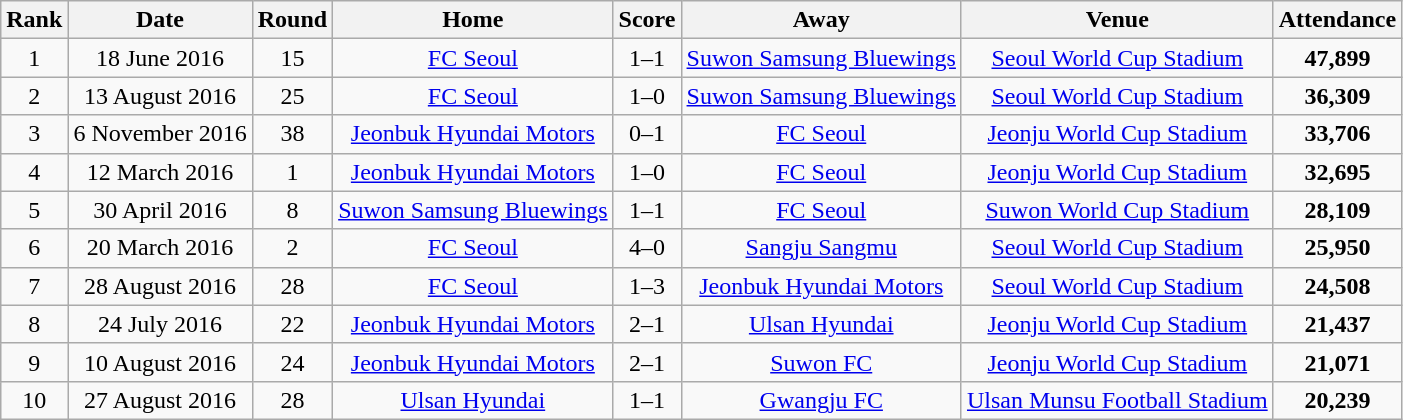<table class="wikitable sortable" style="text-align:center;">
<tr>
<th>Rank</th>
<th>Date</th>
<th>Round</th>
<th>Home</th>
<th>Score</th>
<th>Away</th>
<th>Venue</th>
<th>Attendance</th>
</tr>
<tr>
<td>1</td>
<td>18 June 2016</td>
<td>15</td>
<td><a href='#'>FC Seoul</a></td>
<td>1–1</td>
<td><a href='#'>Suwon Samsung Bluewings</a></td>
<td><a href='#'>Seoul World Cup Stadium</a></td>
<td><strong>47,899</strong></td>
</tr>
<tr>
<td>2</td>
<td>13 August 2016</td>
<td>25</td>
<td><a href='#'>FC Seoul</a></td>
<td>1–0</td>
<td><a href='#'>Suwon Samsung Bluewings</a></td>
<td><a href='#'>Seoul World Cup Stadium</a></td>
<td><strong>36,309</strong></td>
</tr>
<tr>
<td>3</td>
<td>6 November 2016</td>
<td>38</td>
<td><a href='#'>Jeonbuk Hyundai Motors</a></td>
<td>0–1</td>
<td><a href='#'>FC Seoul</a></td>
<td><a href='#'>Jeonju World Cup Stadium</a></td>
<td><strong>33,706</strong></td>
</tr>
<tr>
<td>4</td>
<td>12 March 2016</td>
<td>1</td>
<td><a href='#'>Jeonbuk Hyundai Motors</a></td>
<td>1–0</td>
<td><a href='#'>FC Seoul</a></td>
<td><a href='#'>Jeonju World Cup Stadium</a></td>
<td><strong>32,695</strong></td>
</tr>
<tr>
<td>5</td>
<td>30 April 2016</td>
<td>8</td>
<td><a href='#'>Suwon Samsung Bluewings</a></td>
<td>1–1</td>
<td><a href='#'>FC Seoul</a></td>
<td><a href='#'>Suwon World Cup Stadium</a></td>
<td><strong>28,109</strong></td>
</tr>
<tr>
<td>6</td>
<td>20 March 2016</td>
<td>2</td>
<td><a href='#'>FC Seoul</a></td>
<td>4–0</td>
<td><a href='#'>Sangju Sangmu</a></td>
<td><a href='#'>Seoul World Cup Stadium</a></td>
<td><strong>25,950</strong></td>
</tr>
<tr>
<td>7</td>
<td>28 August 2016</td>
<td>28</td>
<td><a href='#'>FC Seoul</a></td>
<td>1–3</td>
<td><a href='#'>Jeonbuk Hyundai Motors</a></td>
<td><a href='#'>Seoul World Cup Stadium</a></td>
<td><strong>24,508</strong></td>
</tr>
<tr>
<td>8</td>
<td>24 July 2016</td>
<td>22</td>
<td><a href='#'>Jeonbuk Hyundai Motors</a></td>
<td>2–1</td>
<td><a href='#'>Ulsan Hyundai</a></td>
<td><a href='#'>Jeonju World Cup Stadium</a></td>
<td><strong>21,437</strong></td>
</tr>
<tr>
<td>9</td>
<td>10 August 2016</td>
<td>24</td>
<td><a href='#'>Jeonbuk Hyundai Motors</a></td>
<td>2–1</td>
<td><a href='#'>Suwon FC</a></td>
<td><a href='#'>Jeonju World Cup Stadium</a></td>
<td><strong>21,071</strong></td>
</tr>
<tr>
<td>10</td>
<td>27 August 2016</td>
<td>28</td>
<td><a href='#'>Ulsan Hyundai</a></td>
<td>1–1</td>
<td><a href='#'>Gwangju FC</a></td>
<td><a href='#'>Ulsan Munsu Football Stadium</a></td>
<td><strong>20,239</strong></td>
</tr>
</table>
